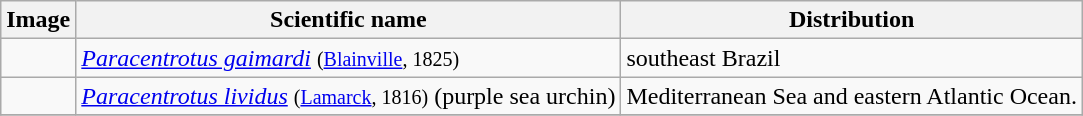<table class="wikitable">
<tr>
<th>Image</th>
<th>Scientific name</th>
<th>Distribution</th>
</tr>
<tr>
<td></td>
<td><em><a href='#'>Paracentrotus gaimardi</a></em> <small>(<a href='#'>Blainville</a>, 1825)</small></td>
<td>southeast Brazil</td>
</tr>
<tr>
<td></td>
<td><em><a href='#'>Paracentrotus lividus</a></em> <small>(<a href='#'>Lamarck</a>, 1816)</small> (purple sea urchin)</td>
<td>Mediterranean Sea and eastern Atlantic Ocean.</td>
</tr>
<tr>
</tr>
</table>
